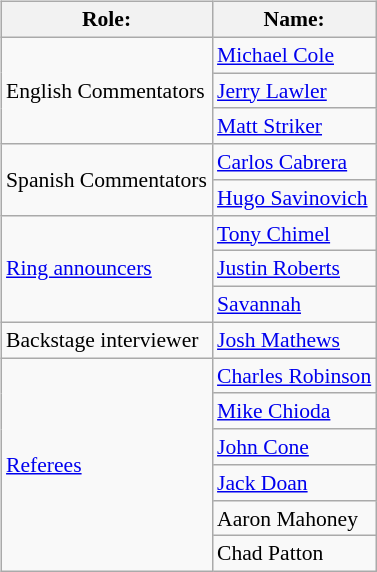<table class=wikitable style="font-size:90%; margin: 0.5em 0 0.5em 1em; float: right; clear: right;">
<tr>
<th>Role:</th>
<th>Name:</th>
</tr>
<tr>
<td rowspan=3>English Commentators</td>
<td><a href='#'>Michael Cole</a> </td>
</tr>
<tr>
<td><a href='#'>Jerry Lawler</a> </td>
</tr>
<tr>
<td><a href='#'>Matt Striker</a> </td>
</tr>
<tr>
<td rowspan=2>Spanish Commentators</td>
<td><a href='#'>Carlos Cabrera</a></td>
</tr>
<tr>
<td><a href='#'>Hugo Savinovich</a></td>
</tr>
<tr>
<td rowspan=3><a href='#'>Ring announcers</a></td>
<td><a href='#'>Tony Chimel</a> </td>
</tr>
<tr>
<td><a href='#'>Justin Roberts</a> </td>
</tr>
<tr>
<td><a href='#'>Savannah</a> </td>
</tr>
<tr>
<td>Backstage interviewer</td>
<td><a href='#'>Josh Mathews</a></td>
</tr>
<tr>
<td rowspan=6><a href='#'>Referees</a></td>
<td><a href='#'>Charles Robinson</a></td>
</tr>
<tr>
<td><a href='#'>Mike Chioda</a></td>
</tr>
<tr>
<td><a href='#'>John Cone</a></td>
</tr>
<tr>
<td><a href='#'>Jack Doan</a></td>
</tr>
<tr>
<td>Aaron Mahoney</td>
</tr>
<tr>
<td>Chad Patton</td>
</tr>
</table>
